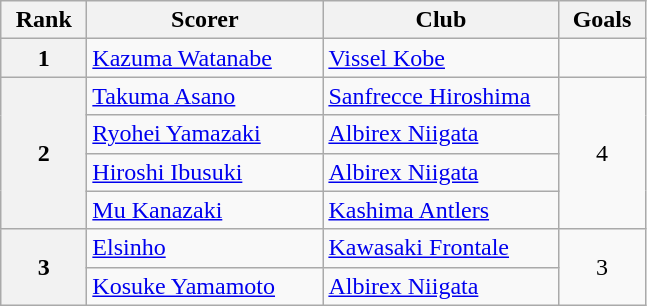<table class="wikitable">
<tr>
<th width=50px>Rank</th>
<th width=150px>Scorer</th>
<th width=150px>Club</th>
<th width=50px>Goals</th>
</tr>
<tr>
<th>1</th>
<td> <a href='#'>Kazuma Watanabe</a></td>
<td><a href='#'>Vissel Kobe</a></td>
<td></td>
</tr>
<tr>
<th rowspan=4>2</th>
<td> <a href='#'>Takuma Asano</a></td>
<td><a href='#'>Sanfrecce Hiroshima</a></td>
<td rowspan=4 style="text-align:center;">4</td>
</tr>
<tr>
<td> <a href='#'>Ryohei Yamazaki</a></td>
<td><a href='#'>Albirex Niigata</a></td>
</tr>
<tr>
<td> <a href='#'>Hiroshi Ibusuki</a></td>
<td><a href='#'>Albirex Niigata</a></td>
</tr>
<tr>
<td> <a href='#'>Mu Kanazaki</a></td>
<td><a href='#'>Kashima Antlers</a></td>
</tr>
<tr>
<th rowspan=2>3</th>
<td> <a href='#'>Elsinho</a></td>
<td><a href='#'>Kawasaki Frontale</a></td>
<td rowspan=2 style="text-align:center;">3</td>
</tr>
<tr>
<td> <a href='#'>Kosuke Yamamoto</a></td>
<td><a href='#'>Albirex Niigata</a></td>
</tr>
</table>
